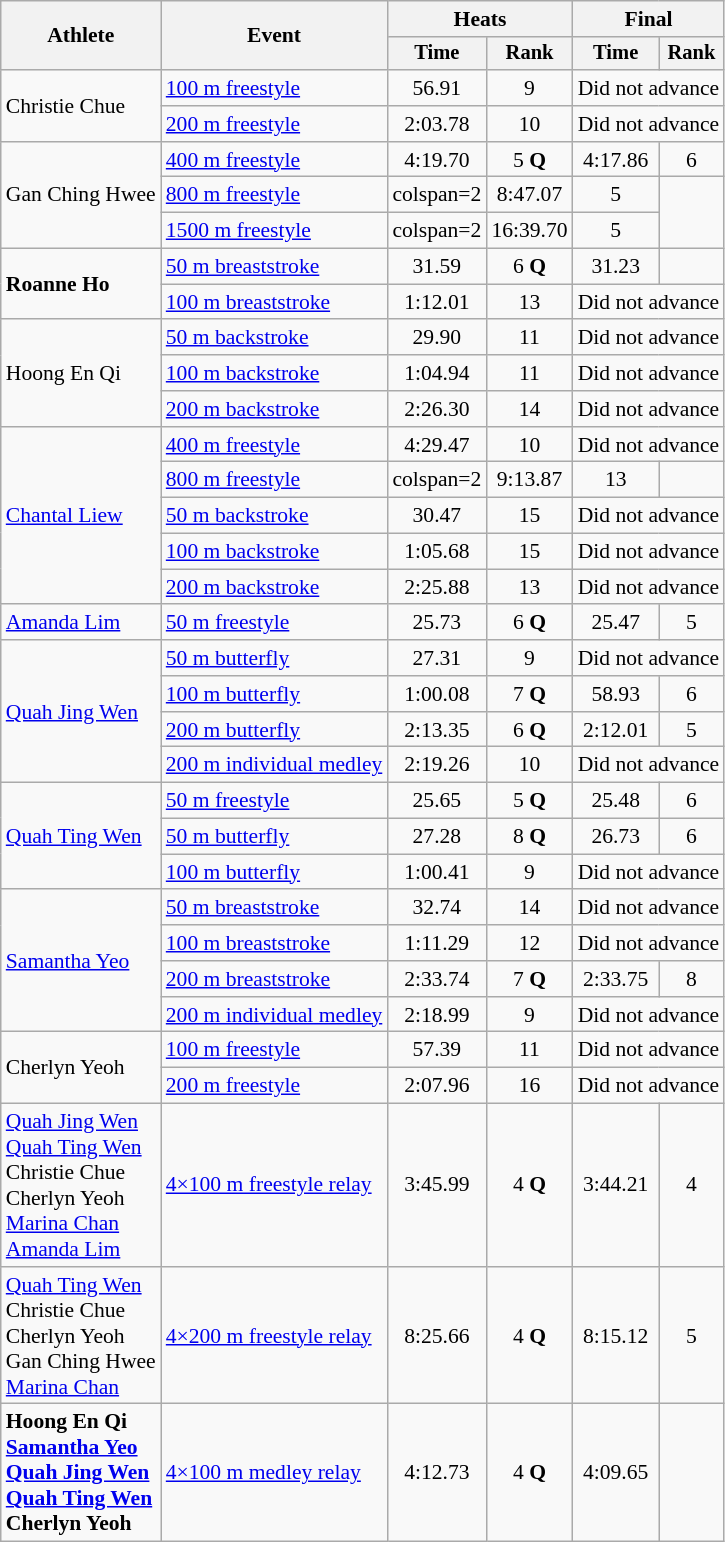<table class=wikitable style=font-size:90%;text-align:center>
<tr>
<th rowspan="2">Athlete</th>
<th rowspan="2">Event</th>
<th colspan="2">Heats</th>
<th colspan="2">Final</th>
</tr>
<tr style="font-size:95%">
<th>Time</th>
<th>Rank</th>
<th>Time</th>
<th>Rank</th>
</tr>
<tr>
<td align=left rowspan=2>Christie Chue</td>
<td align=left><a href='#'>100 m freestyle</a></td>
<td>56.91</td>
<td>9</td>
<td colspan=2>Did not advance</td>
</tr>
<tr>
<td align=left><a href='#'>200 m freestyle</a></td>
<td>2:03.78</td>
<td>10</td>
<td colspan=2>Did not advance</td>
</tr>
<tr>
<td align=left rowspan=3>Gan Ching Hwee</td>
<td align=left><a href='#'>400 m freestyle</a></td>
<td>4:19.70</td>
<td>5 <strong>Q</strong></td>
<td>4:17.86</td>
<td>6</td>
</tr>
<tr>
<td align=left><a href='#'>800 m freestyle</a></td>
<td>colspan=2 </td>
<td>8:47.07</td>
<td>5</td>
</tr>
<tr>
<td align=left><a href='#'>1500 m freestyle</a></td>
<td>colspan=2 </td>
<td>16:39.70</td>
<td>5</td>
</tr>
<tr>
<td align=left rowspan=2><strong>Roanne Ho</strong></td>
<td align=left><a href='#'>50 m breaststroke</a></td>
<td>31.59</td>
<td>6 <strong>Q</strong></td>
<td>31.23</td>
<td></td>
</tr>
<tr>
<td align=left><a href='#'>100 m breaststroke</a></td>
<td>1:12.01</td>
<td>13</td>
<td colspan=2>Did not advance</td>
</tr>
<tr>
<td align=left rowspan=3>Hoong En Qi</td>
<td align=left><a href='#'>50 m backstroke</a></td>
<td>29.90</td>
<td>11</td>
<td colspan=2>Did not advance</td>
</tr>
<tr>
<td align=left><a href='#'>100 m backstroke</a></td>
<td>1:04.94</td>
<td>11</td>
<td colspan=2>Did not advance</td>
</tr>
<tr>
<td align=left><a href='#'>200 m backstroke</a></td>
<td>2:26.30</td>
<td>14</td>
<td colspan=2>Did not advance</td>
</tr>
<tr>
<td align=left rowspan=5><a href='#'>Chantal Liew</a></td>
<td align=left><a href='#'>400 m freestyle</a></td>
<td>4:29.47</td>
<td>10</td>
<td colspan=2>Did not advance</td>
</tr>
<tr>
<td align=left><a href='#'>800 m freestyle</a></td>
<td>colspan=2 </td>
<td>9:13.87</td>
<td>13</td>
</tr>
<tr>
<td align=left><a href='#'>50 m backstroke</a></td>
<td>30.47</td>
<td>15</td>
<td colspan=2>Did not advance</td>
</tr>
<tr>
<td align=left><a href='#'>100 m backstroke</a></td>
<td>1:05.68</td>
<td>15</td>
<td colspan=2>Did not advance</td>
</tr>
<tr>
<td align=left><a href='#'>200 m backstroke</a></td>
<td>2:25.88</td>
<td>13</td>
<td colspan=2>Did not advance</td>
</tr>
<tr>
<td align=left><a href='#'>Amanda Lim</a></td>
<td align=left><a href='#'>50 m freestyle</a></td>
<td>25.73</td>
<td>6 <strong>Q</strong></td>
<td>25.47</td>
<td>5</td>
</tr>
<tr>
<td align=left rowspan=4><a href='#'>Quah Jing Wen</a></td>
<td align=left><a href='#'>50 m butterfly</a></td>
<td>27.31</td>
<td>9</td>
<td colspan=2>Did not advance</td>
</tr>
<tr>
<td align=left><a href='#'>100 m butterfly</a></td>
<td>1:00.08</td>
<td>7 <strong>Q</strong></td>
<td>58.93</td>
<td>6</td>
</tr>
<tr>
<td align=left><a href='#'>200 m butterfly</a></td>
<td>2:13.35</td>
<td>6 <strong>Q</strong></td>
<td>2:12.01</td>
<td>5</td>
</tr>
<tr>
<td align=left><a href='#'>200 m individual medley</a></td>
<td>2:19.26</td>
<td>10</td>
<td colspan=2>Did not advance</td>
</tr>
<tr>
<td align=left rowspan=3><a href='#'>Quah Ting Wen</a></td>
<td align=left><a href='#'>50 m freestyle</a></td>
<td>25.65</td>
<td>5 <strong>Q</strong></td>
<td>25.48</td>
<td>6</td>
</tr>
<tr>
<td align=left><a href='#'>50 m butterfly</a></td>
<td>27.28</td>
<td>8 <strong>Q</strong></td>
<td>26.73</td>
<td>6</td>
</tr>
<tr>
<td align=left><a href='#'>100 m butterfly</a></td>
<td>1:00.41</td>
<td>9</td>
<td colspan=2>Did not advance</td>
</tr>
<tr>
<td align=left rowspan=4><a href='#'>Samantha Yeo</a></td>
<td align=left><a href='#'>50 m breaststroke</a></td>
<td>32.74</td>
<td>14</td>
<td colspan=2>Did not advance</td>
</tr>
<tr>
<td align=left><a href='#'>100 m breaststroke</a></td>
<td>1:11.29</td>
<td>12</td>
<td colspan=2>Did not advance</td>
</tr>
<tr>
<td align=left><a href='#'>200 m breaststroke</a></td>
<td>2:33.74</td>
<td>7 <strong>Q</strong></td>
<td>2:33.75</td>
<td>8</td>
</tr>
<tr>
<td align=left><a href='#'>200 m individual medley</a></td>
<td>2:18.99</td>
<td>9</td>
<td colspan=2>Did not advance</td>
</tr>
<tr>
<td align=left rowspan=2>Cherlyn Yeoh</td>
<td align=left><a href='#'>100 m freestyle</a></td>
<td>57.39</td>
<td>11</td>
<td colspan=2>Did not advance</td>
</tr>
<tr>
<td align=left><a href='#'>200 m freestyle</a></td>
<td>2:07.96</td>
<td>16</td>
<td colspan=2>Did not advance</td>
</tr>
<tr>
<td align=left><a href='#'>Quah Jing Wen</a><br><a href='#'>Quah Ting Wen</a><br>Christie Chue<br>Cherlyn Yeoh<br><a href='#'>Marina Chan</a><br><a href='#'>Amanda Lim</a></td>
<td align=left><a href='#'>4×100 m freestyle relay</a></td>
<td>3:45.99</td>
<td>4 <strong>Q</strong></td>
<td>3:44.21</td>
<td>4</td>
</tr>
<tr>
<td align=left><a href='#'>Quah Ting Wen</a><br>Christie Chue<br>Cherlyn Yeoh<br>Gan Ching Hwee<br><a href='#'>Marina Chan</a></td>
<td align=left><a href='#'>4×200 m freestyle relay</a></td>
<td>8:25.66</td>
<td>4 <strong>Q</strong></td>
<td>8:15.12</td>
<td>5</td>
</tr>
<tr>
<td align=left><strong>Hoong En Qi<br><a href='#'>Samantha Yeo</a><br><a href='#'>Quah Jing Wen</a><br><a href='#'>Quah Ting Wen</a><br>Cherlyn Yeoh</strong></td>
<td align=left><a href='#'>4×100 m medley relay</a></td>
<td>4:12.73</td>
<td>4 <strong>Q</strong></td>
<td>4:09.65</td>
<td></td>
</tr>
</table>
